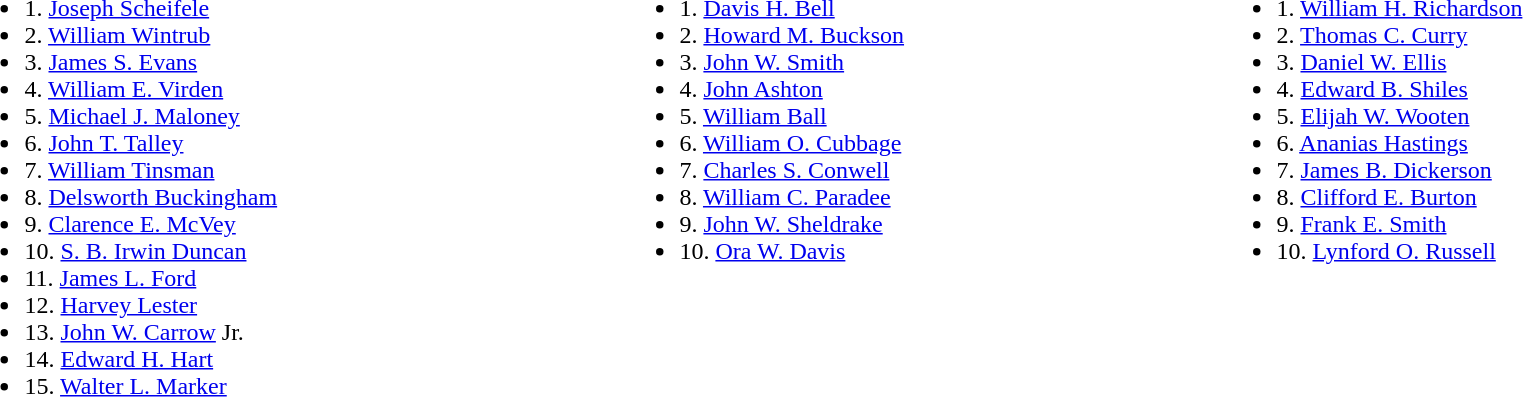<table width=100%>
<tr valign=top>
<td><br><ul><li>1. <a href='#'>Joseph Scheifele</a></li><li>2. <a href='#'>William Wintrub</a></li><li>3. <a href='#'>James S. Evans</a></li><li>4. <a href='#'>William E. Virden</a></li><li>5. <a href='#'>Michael J. Maloney</a></li><li>6. <a href='#'>John T. Talley</a></li><li>7. <a href='#'>William Tinsman</a></li><li>8. <a href='#'>Delsworth Buckingham</a></li><li>9. <a href='#'>Clarence E. McVey</a></li><li>10. <a href='#'>S. B. Irwin Duncan</a></li><li>11. <a href='#'>James L. Ford</a></li><li>12. <a href='#'>Harvey Lester</a></li><li>13. <a href='#'>John W. Carrow</a> Jr.</li><li>14. <a href='#'>Edward H. Hart</a></li><li>15. <a href='#'>Walter L. Marker</a></li></ul></td>
<td><br><ul><li>1. <a href='#'>Davis H. Bell</a></li><li>2. <a href='#'>Howard M. Buckson</a></li><li>3. <a href='#'>John W. Smith</a></li><li>4. <a href='#'>John Ashton</a></li><li>5. <a href='#'>William Ball</a></li><li>6. <a href='#'>William O. Cubbage</a></li><li>7. <a href='#'>Charles S. Conwell</a></li><li>8. <a href='#'>William C. Paradee</a></li><li>9. <a href='#'>John W. Sheldrake</a></li><li>10. <a href='#'>Ora W. Davis</a></li></ul></td>
<td><br><ul><li>1. <a href='#'>William H. Richardson</a></li><li>2. <a href='#'>Thomas C. Curry</a></li><li>3. <a href='#'>Daniel W. Ellis</a></li><li>4. <a href='#'>Edward B. Shiles</a></li><li>5. <a href='#'>Elijah W. Wooten</a></li><li>6. <a href='#'>Ananias Hastings</a></li><li>7. <a href='#'>James B. Dickerson</a></li><li>8. <a href='#'>Clifford E. Burton</a></li><li>9. <a href='#'>Frank E. Smith</a></li><li>10. <a href='#'>Lynford O. Russell</a></li></ul></td>
</tr>
</table>
